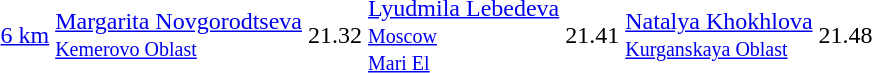<table>
<tr>
<td><a href='#'>6 km</a></td>
<td><a href='#'>Margarita Novgorodtseva</a> <br> <small><a href='#'>Kemerovo Oblast</a></small></td>
<td>21.32</td>
<td><a href='#'>Lyudmila Lebedeva</a> <br> <small><a href='#'>Moscow</a></small> <br> <small><a href='#'>Mari El</a></small></td>
<td>21.41</td>
<td><a href='#'>Natalya Khokhlova</a> <br> <small><a href='#'>Kurganskaya Oblast</a></small></td>
<td>21.48</td>
</tr>
</table>
